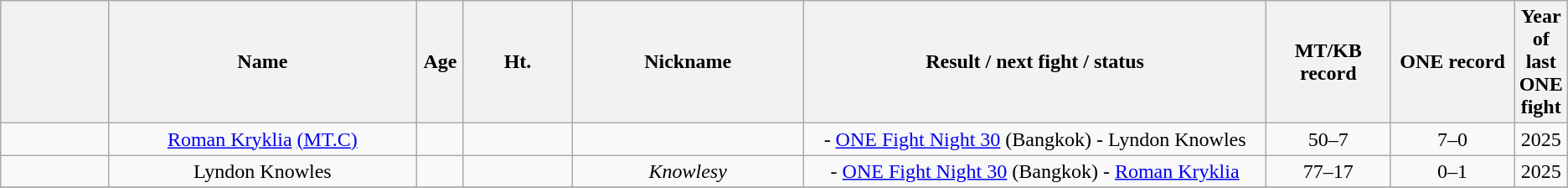<table class="wikitable sortable" style="text-align:center">
<tr>
<th width=7%></th>
<th width=20%>Name</th>
<th width=3%>Age</th>
<th width=7%>Ht.</th>
<th width=15%>Nickname</th>
<th width=30%>Result / next fight / status</th>
<th width=8%>MT/KB record</th>
<th width=8%>ONE record</th>
<th width=8%>Year of last ONE fight</th>
</tr>
<tr style="display:none;">
<td>!a</td>
<td>!a</td>
<td>!a</td>
<td>-9999</td>
</tr>
<tr>
<td></td>
<td><a href='#'>Roman Kryklia</a> <a href='#'>(MT.C)</a></td>
<td></td>
<td></td>
<td></td>
<td> - <a href='#'>ONE Fight Night 30</a> (Bangkok) - Lyndon Knowles</td>
<td>50–7</td>
<td>7–0</td>
<td>2025</td>
</tr>
<tr>
<td></td>
<td>Lyndon Knowles</td>
<td></td>
<td></td>
<td><em>Knowlesy</em></td>
<td> - <a href='#'>ONE Fight Night 30</a> (Bangkok) - <a href='#'>Roman Kryklia</a></td>
<td>77–17</td>
<td>0–1</td>
<td>2025</td>
</tr>
<tr>
</tr>
</table>
